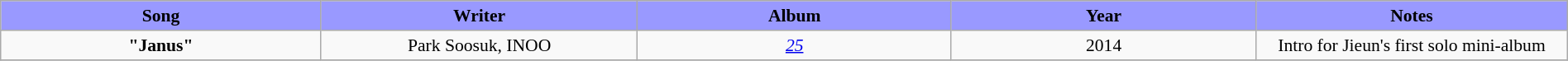<table class="wikitable" style="margin:0.5em auto; clear:both; font-size:.9em; text-align:center; width:100%">
<tr>
<th width="500" style="background: #99F;">Song</th>
<th width="500" style="background: #99F;">Writer</th>
<th width="500" style="background: #99F;">Album</th>
<th width="500" style="background: #99F;">Year</th>
<th width="500" style="background: #99F;">Notes</th>
</tr>
<tr>
<td><strong>"Janus"</strong> </td>
<td>Park Soosuk, INOO</td>
<td><em><a href='#'>25</a></em></td>
<td>2014</td>
<td>Intro for Jieun's first solo mini-album</td>
</tr>
<tr>
</tr>
</table>
